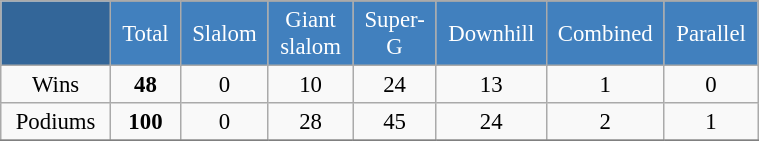<table class="wikitable"  style="font-size:95%; text-align:center; border:gray solid 1px; width:40%;">
<tr style="background:#369; color:white;">
<td rowspan="2" style="width:3%;"></td>
</tr>
<tr style="background:#4180be; color:white;">
<td style="width:2%;">Total</td>
<td style="width:2%;">Slalom</td>
<td style="width:2%;">Giant slalom</td>
<td style="width:2%;">Super-G</td>
<td style="width:2%;">Downhill</td>
<td style="width:2%;">Combined</td>
<td style="width:2%;">Parallel</td>
</tr>
<tr>
<td>Wins</td>
<td><strong>48</strong></td>
<td>0</td>
<td>10</td>
<td>24</td>
<td>13</td>
<td>1</td>
<td>0</td>
</tr>
<tr>
<td>Podiums</td>
<td><strong>100</strong></td>
<td>0</td>
<td>28</td>
<td>45</td>
<td>24</td>
<td>2</td>
<td>1</td>
</tr>
<tr>
</tr>
</table>
